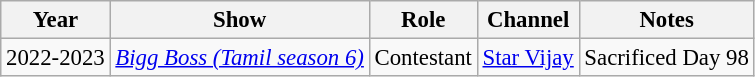<table class="wikitable sortable" style="font-size: 95%;">
<tr>
<th>Year</th>
<th>Show</th>
<th class="unsortable">Role</th>
<th class="unsortable">Channel</th>
<th class="unsortable">Notes</th>
</tr>
<tr>
<td rowspan="1">2022-2023</td>
<td><em><a href='#'>Bigg Boss (Tamil season 6)</a></em></td>
<td>Contestant</td>
<td><a href='#'>Star Vijay</a></td>
<td>Sacrificed Day 98</td>
</tr>
</table>
